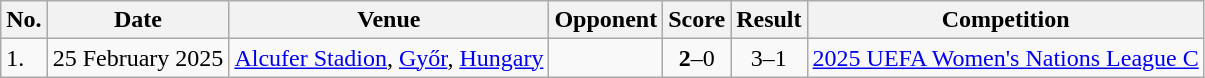<table class="wikitable">
<tr>
<th>No.</th>
<th>Date</th>
<th>Venue</th>
<th>Opponent</th>
<th>Score</th>
<th>Result</th>
<th>Competition</th>
</tr>
<tr>
<td>1.</td>
<td>25 February 2025</td>
<td><a href='#'>Alcufer Stadion</a>, <a href='#'>Győr</a>, <a href='#'>Hungary</a></td>
<td></td>
<td align=center><strong>2</strong>–0</td>
<td align=center>3–1</td>
<td><a href='#'>2025 UEFA Women's Nations League C</a></td>
</tr>
</table>
